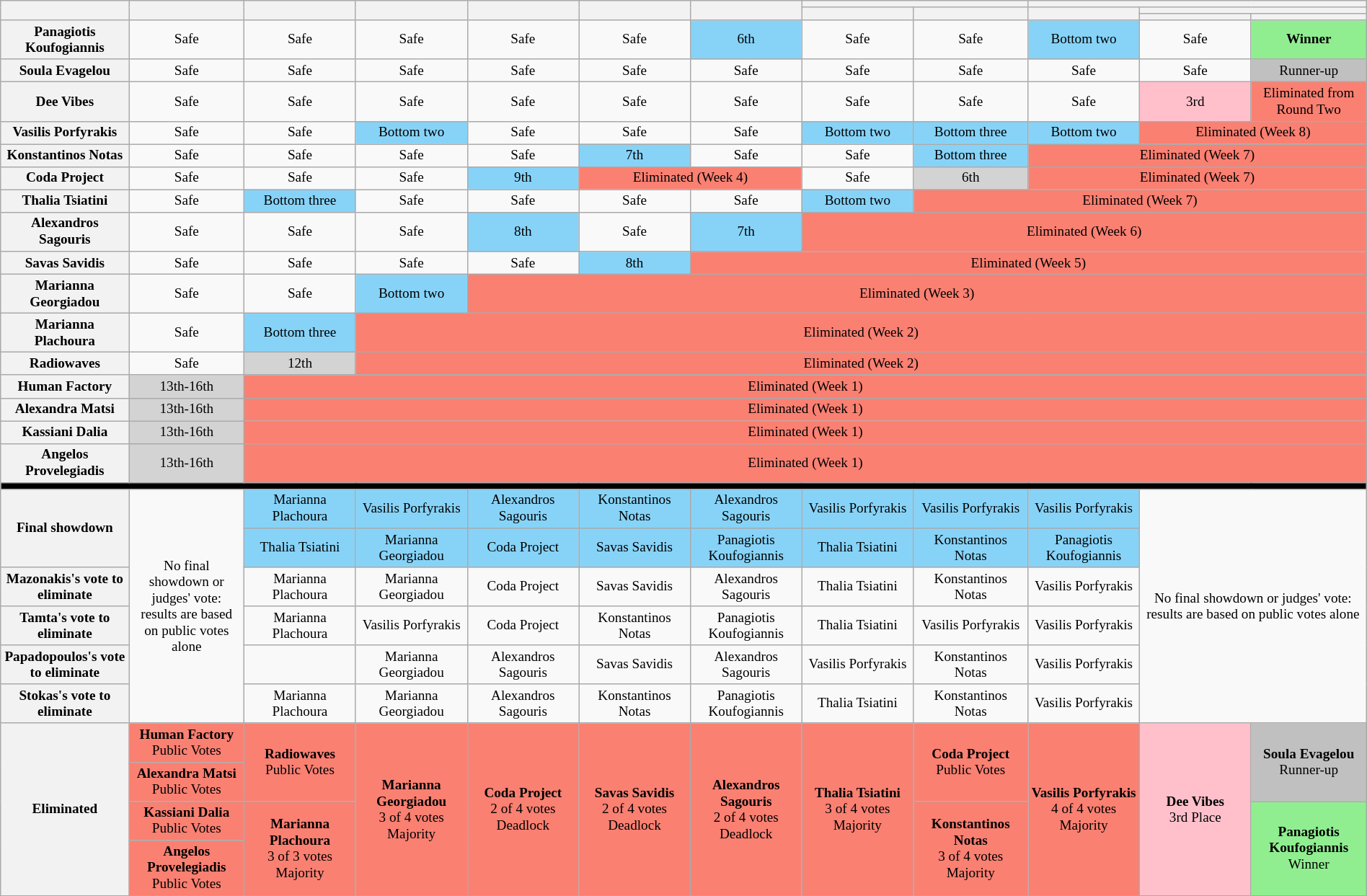<table class="wikitable" style="text-align:center; font-size:80%; width: 100%">
<tr>
<th rowspan="3" style="width: 6%;"></th>
<th rowspan="3" style="width: 6%;"></th>
<th rowspan="3" style="width: 6%;"></th>
<th rowspan="3" style="width: 6%;"></th>
<th rowspan="3" style="width: 6%;"></th>
<th rowspan="3" style="width: 6%;"></th>
<th rowspan="3" style="width: 6%;"></th>
<th colspan="2" style="width: 6%;"></th>
<th colspan="3" style="width: 6%;"></th>
</tr>
<tr>
<th rowspan="2" style="width: 6%"></th>
<th rowspan="2" style="width: 6%"></th>
<th rowspan="2" style="width: 6%"></th>
<th colspan="2" style="width: 6%"></th>
</tr>
<tr>
<th style="width: 6%"></th>
<th style="width: 6%"></th>
</tr>
<tr>
<th scope="row">Panagiotis Koufogiannis</th>
<td>Safe</td>
<td>Safe</td>
<td>Safe</td>
<td>Safe</td>
<td>Safe</td>
<td style="background:#87D3F8">6th</td>
<td>Safe</td>
<td>Safe</td>
<td style="background:#87D3F8">Bottom two</td>
<td>Safe</td>
<td style="background:lightgreen"><strong>Winner</strong></td>
</tr>
<tr>
<th scope="row">Soula Evagelou</th>
<td>Safe</td>
<td>Safe</td>
<td>Safe</td>
<td>Safe</td>
<td>Safe</td>
<td>Safe</td>
<td>Safe</td>
<td>Safe</td>
<td>Safe</td>
<td>Safe</td>
<td style="background:silver">Runner-up</td>
</tr>
<tr>
<th scope="row">Dee Vibes</th>
<td>Safe</td>
<td>Safe</td>
<td>Safe</td>
<td>Safe</td>
<td>Safe</td>
<td>Safe</td>
<td>Safe</td>
<td>Safe</td>
<td>Safe</td>
<td style="background:pink">3rd</td>
<td style="background:salmon;">Eliminated from Round Two</td>
</tr>
<tr>
<th scope="row">Vasilis Porfyrakis</th>
<td>Safe</td>
<td>Safe</td>
<td style="background:#87D3F8">Bottom two</td>
<td>Safe</td>
<td>Safe</td>
<td>Safe</td>
<td style="background:#87D3F8">Bottom two</td>
<td style="background:#87D3F8">Bottom three</td>
<td style="background:#87D3F8">Bottom two</td>
<td colspan="3" style="background:salmon;">Eliminated (Week 8)</td>
</tr>
<tr>
<th scope="row">Konstantinos Notas</th>
<td>Safe</td>
<td>Safe</td>
<td>Safe</td>
<td>Safe</td>
<td style="background:#87D3F8">7th</td>
<td>Safe</td>
<td>Safe</td>
<td style="background:#87D3F8">Bottom three</td>
<td colspan="8" style="background:salmon;">Eliminated (Week 7)</td>
</tr>
<tr>
<th scope="row">Coda Project</th>
<td>Safe</td>
<td>Safe</td>
<td>Safe</td>
<td style="background:#87D3F8">9th</td>
<td colspan="2" style="background:salmon;">Eliminated (Week 4)</td>
<td>Safe</td>
<td style="width: 150px; background:lightgrey">6th</td>
<td colspan="8" style="background:salmon;">Eliminated (Week 7)</td>
</tr>
<tr>
<th scope="row">Thalia Tsiatini</th>
<td>Safe</td>
<td style="background:#87D3F8">Bottom three</td>
<td>Safe</td>
<td>Safe</td>
<td>Safe</td>
<td>Safe</td>
<td style="background:#87D3F8">Bottom two</td>
<td colspan="8" style="background:salmon;">Eliminated (Week 7)</td>
</tr>
<tr>
<th scope="row">Alexandros Sagouris</th>
<td>Safe</td>
<td>Safe</td>
<td>Safe</td>
<td style="background:#87D3F8">8th</td>
<td>Safe</td>
<td style="background:#87D3F8">7th</td>
<td colspan="8" style="background:salmon;">Eliminated (Week 6)</td>
</tr>
<tr>
<th scope="row">Savas Savidis</th>
<td>Safe</td>
<td>Safe</td>
<td>Safe</td>
<td>Safe</td>
<td style="background:#87D3F8">8th</td>
<td colspan="8" style="background:salmon;">Eliminated (Week 5)</td>
</tr>
<tr>
<th scope="row">Marianna Georgiadou</th>
<td>Safe</td>
<td>Safe</td>
<td style="background:#87D3F8">Bottom two</td>
<td colspan="10" style="background:salmon;">Eliminated (Week 3)</td>
</tr>
<tr>
<th scope="row">Marianna Plachoura</th>
<td>Safe</td>
<td style="background:#87D3F8">Bottom three</td>
<td colspan="11" style="background:salmon;">Eliminated (Week 2)</td>
</tr>
<tr>
<th scope="row">Radiowaves</th>
<td>Safe</td>
<td style="width: 150px; background:lightgrey">12th</td>
<td colspan="11" style="background:salmon;">Eliminated (Week 2)</td>
</tr>
<tr>
<th scope="row">Human Factory</th>
<td style="width: 150px; background:lightgrey">13th-16th</td>
<td colspan="12" style="background:salmon;">Eliminated (Week 1)</td>
</tr>
<tr>
<th scope="row">Alexandra Matsi</th>
<td style="width: 150px; background:lightgrey">13th-16th</td>
<td colspan="12" style="background:salmon;">Eliminated (Week 1)</td>
</tr>
<tr>
<th scope="row">Kassiani Dalia</th>
<td style="width: 150px; background:lightgrey">13th-16th</td>
<td colspan="12" style="background:salmon;">Eliminated (Week 1)</td>
</tr>
<tr>
<th scope="row">Angelos Provelegiadis</th>
<td style="width: 150px; background:lightgrey">13th-16th</td>
<td colspan="12" style="background:salmon;">Eliminated (Week 1)</td>
</tr>
<tr>
<td colspan=17 style="background:#000"></td>
</tr>
<tr>
<th rowspan=2 scope="row">Final showdown</th>
<td rowspan="6" colspan="1">No final showdown or judges' vote: results are based on public votes alone</td>
<td style="background:#87D3F8">Marianna Plachoura</td>
<td style="background:#87D3F8">Vasilis Porfyrakis</td>
<td style="background:#87D3F8">Alexandros Sagouris</td>
<td style="background:#87D3F8">Konstantinos Notas</td>
<td style="background:#87D3F8">Alexandros Sagouris</td>
<td style="background:#87D3F8">Vasilis Porfyrakis</td>
<td style="background:#87D3F8">Vasilis Porfyrakis</td>
<td style="background:#87D3F8">Vasilis Porfyrakis</td>
<td rowspan="6" colspan="3">No final showdown or judges' vote: results are based on public votes alone</td>
</tr>
<tr>
<td style="background:#87D3F8">Thalia Tsiatini</td>
<td style="background:#87D3F8">Marianna Georgiadou</td>
<td style="background:#87D3F8">Coda Project</td>
<td style="background:#87D3F8">Savas Savidis</td>
<td style="background:#87D3F8">Panagiotis Koufogiannis</td>
<td style="background:#87D3F8">Thalia Tsiatini</td>
<td style="background:#87D3F8">Konstantinos Notas</td>
<td style="background:#87D3F8">Panagiotis Koufogiannis</td>
</tr>
<tr>
<th scope="row">Mazonakis's vote to eliminate</th>
<td>Marianna Plachoura</td>
<td>Marianna Georgiadou</td>
<td>Coda Project</td>
<td>Savas Savidis</td>
<td>Alexandros Sagouris</td>
<td>Thalia Tsiatini</td>
<td>Konstantinos Notas</td>
<td>Vasilis Porfyrakis</td>
</tr>
<tr>
<th scope="row">Tamta's vote to eliminate</th>
<td>Marianna Plachoura</td>
<td>Vasilis Porfyrakis</td>
<td>Coda Project</td>
<td>Konstantinos Notas</td>
<td>Panagiotis Koufogiannis</td>
<td>Thalia Tsiatini</td>
<td>Vasilis Porfyrakis</td>
<td>Vasilis Porfyrakis</td>
</tr>
<tr>
<th scope="row">Papadopoulos's vote to eliminate</th>
<td></td>
<td>Marianna Georgiadou</td>
<td>Alexandros Sagouris</td>
<td>Savas Savidis</td>
<td>Alexandros Sagouris</td>
<td>Vasilis Porfyrakis</td>
<td>Konstantinos Notas</td>
<td>Vasilis Porfyrakis</td>
</tr>
<tr>
<th scope="row">Stokas's vote to eliminate</th>
<td>Marianna Plachoura</td>
<td>Marianna Georgiadou</td>
<td>Alexandros Sagouris</td>
<td>Konstantinos Notas</td>
<td>Panagiotis Koufogiannis</td>
<td>Thalia Tsiatini</td>
<td>Konstantinos Notas</td>
<td>Vasilis Porfyrakis</td>
</tr>
<tr>
<th rowspan="4" scope="row">Eliminated</th>
<td style="background:#FA8072"><strong>Human Factory</strong> <br>Public Votes</td>
<td rowspan="2" style="background:#FA8072"><strong>Radiowaves</strong><br>Public Votes</td>
<td rowspan="4" style="background:#FA8072"><strong>Marianna Georgiadou</strong> <br> 3 of 4 votes Majority</td>
<td rowspan="4" style="background:#FA8072"><strong>Coda Project</strong> <br> 2 of 4 votes Deadlock</td>
<td rowspan="4" style="background:#FA8072"><strong>Savas Savidis</strong> <br> 2 of 4 votes Deadlock</td>
<td rowspan="4" style="background:#FA8072"><strong>Alexandros Sagouris</strong> <br> 2 of 4 votes Deadlock</td>
<td rowspan="4" style="background:#FA8072"><strong>Thalia Tsiatini</strong><br> 3 of 4 votes Majority</td>
<td rowspan="2" style="background:#FA8072"><strong>Coda Project</strong><br>Public Votes</td>
<td rowspan="4" style="background:#FA8072"><strong>Vasilis Porfyrakis</strong> <br>  4 of 4 votes Majority</td>
<td rowspan="4" style="background:pink"><strong>Dee Vibes</strong> <br> 3rd Place</td>
<td rowspan="2" style="background:silver"><strong>Soula Evagelou</strong><br>Runner-up</td>
</tr>
<tr>
<td style="background:#FA8072"><strong>Alexandra Matsi</strong> <br>Public Votes</td>
</tr>
<tr>
<td style="background:#FA8072"><strong>Kassiani Dalia</strong> <br>Public Votes</td>
<td rowspan=2 style="background:#FA8072"><strong>Marianna Plachoura</strong> <br> 3 of 3 votes Majority</td>
<td rowspan=2 style="background:#FA8072"><strong>Konstantinos Notas</strong> <br> 3 of 4 votes Majority</td>
<td rowspan="2" style="background:lightgreen"><strong>Panagiotis Koufogiannis</strong><br>Winner</td>
</tr>
<tr>
<td style="background:#FA8072"><strong>Angelos Provelegiadis</strong><br> Public Votes</td>
</tr>
</table>
